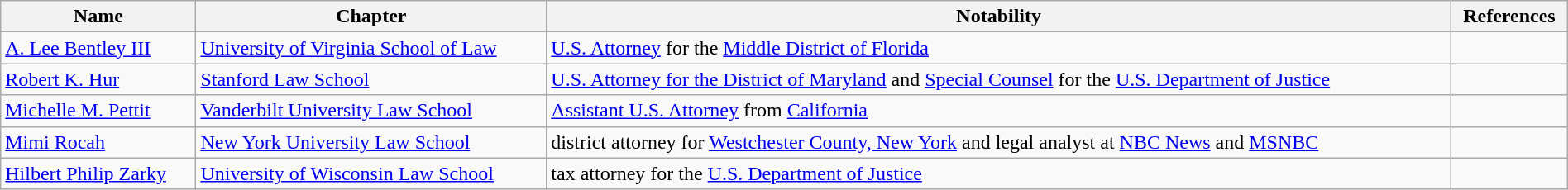<table class="wikitable sortable" style="width:100%;">
<tr>
<th>Name</th>
<th>Chapter</th>
<th>Notability</th>
<th>References</th>
</tr>
<tr>
<td><a href='#'>A. Lee Bentley III</a></td>
<td><a href='#'>University of Virginia School of Law</a></td>
<td><a href='#'>U.S. Attorney</a> for the <a href='#'>Middle District of Florida</a></td>
<td></td>
</tr>
<tr>
<td><a href='#'>Robert K. Hur</a></td>
<td><a href='#'>Stanford Law School</a></td>
<td><a href='#'>U.S. Attorney for the District of Maryland</a> and <a href='#'>Special Counsel</a> for the <a href='#'>U.S. Department of Justice</a></td>
<td></td>
</tr>
<tr>
<td><a href='#'>Michelle M. Pettit</a></td>
<td><a href='#'>Vanderbilt University Law School</a></td>
<td><a href='#'>Assistant U.S. Attorney</a> from <a href='#'>California</a></td>
<td></td>
</tr>
<tr>
<td><a href='#'>Mimi Rocah</a></td>
<td><a href='#'>New York University Law School</a></td>
<td>district attorney for <a href='#'>Westchester County, New York</a> and legal analyst at <a href='#'>NBC News</a> and <a href='#'>MSNBC</a></td>
<td></td>
</tr>
<tr>
<td><a href='#'>Hilbert Philip Zarky</a></td>
<td><a href='#'>University of Wisconsin Law School</a></td>
<td>tax attorney for the <a href='#'>U.S. Department of Justice</a></td>
<td></td>
</tr>
</table>
